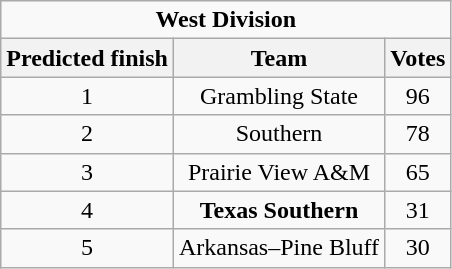<table class="wikitable">
<tr align="center">
<td align="center" Colspan="3"><strong>West Division</strong></td>
</tr>
<tr align="center">
<th>Predicted finish</th>
<th>Team</th>
<th>Votes</th>
</tr>
<tr align="center">
<td>1</td>
<td>Grambling State</td>
<td>96</td>
</tr>
<tr align="center">
<td>2</td>
<td>Southern</td>
<td>78</td>
</tr>
<tr align="center">
<td>3</td>
<td>Prairie View A&M</td>
<td>65</td>
</tr>
<tr align="center">
<td>4</td>
<td><strong>Texas Southern</strong></td>
<td>31</td>
</tr>
<tr align="center">
<td>5</td>
<td>Arkansas–Pine Bluff</td>
<td>30</td>
</tr>
</table>
